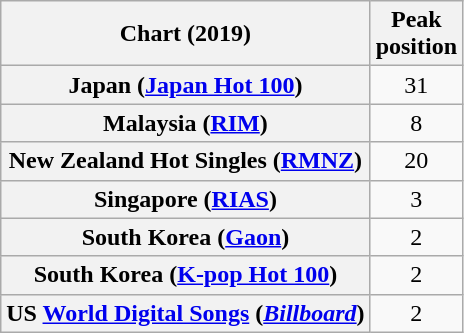<table class="wikitable sortable plainrowheaders" style="text-align:center">
<tr>
<th scope="col">Chart (2019)</th>
<th scope="col">Peak<br>position</th>
</tr>
<tr>
<th scope="row">Japan (<a href='#'>Japan Hot 100</a>)</th>
<td>31</td>
</tr>
<tr>
<th scope="row">Malaysia (<a href='#'>RIM</a>)</th>
<td>8</td>
</tr>
<tr>
<th scope="row">New Zealand Hot Singles (<a href='#'>RMNZ</a>)</th>
<td>20</td>
</tr>
<tr>
<th scope="row">Singapore (<a href='#'>RIAS</a>)</th>
<td>3</td>
</tr>
<tr>
<th scope="row">South Korea (<a href='#'>Gaon</a>)</th>
<td>2</td>
</tr>
<tr>
<th scope="row">South Korea (<a href='#'>K-pop Hot 100</a>)</th>
<td>2</td>
</tr>
<tr>
<th scope="row">US <a href='#'>World Digital Songs</a> (<em><a href='#'>Billboard</a></em>)</th>
<td>2</td>
</tr>
</table>
